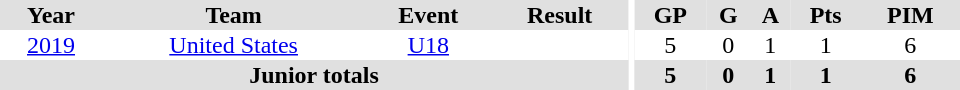<table border="0" cellpadding="1" cellspacing="0" ID="Table3" style="text-align:center; width:40em">
<tr ALIGN="center" bgcolor="#e0e0e0">
<th>Year</th>
<th>Team</th>
<th>Event</th>
<th>Result</th>
<th rowspan="99" bgcolor="#ffffff"></th>
<th>GP</th>
<th>G</th>
<th>A</th>
<th>Pts</th>
<th>PIM</th>
</tr>
<tr>
<td><a href='#'>2019</a></td>
<td><a href='#'>United States</a></td>
<td><a href='#'>U18</a></td>
<td></td>
<td>5</td>
<td>0</td>
<td>1</td>
<td>1</td>
<td>6</td>
</tr>
<tr bgcolor="#e0e0e0">
<th colspan="4">Junior totals</th>
<th>5</th>
<th>0</th>
<th>1</th>
<th>1</th>
<th>6</th>
</tr>
</table>
